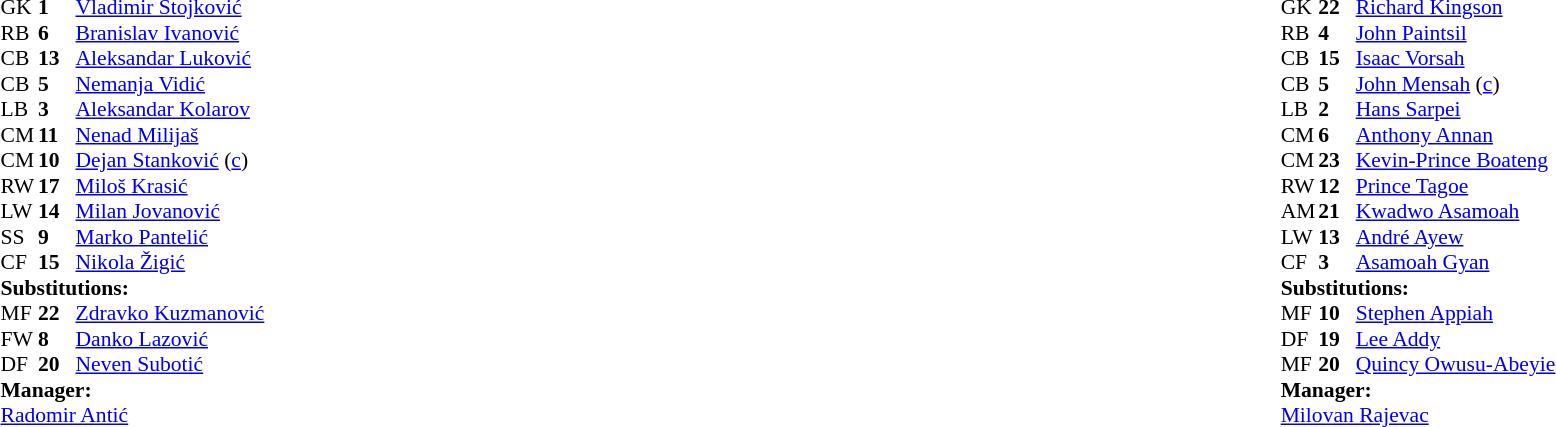<table style="width:100%">
<tr>
<td style="vertical-align:top;width:40%"><br><table style="font-size:90%" cellspacing="0" cellpadding="0">
<tr>
<th width="25"></th>
<th width="25"></th>
</tr>
<tr>
<td>GK</td>
<td><strong>1</strong></td>
<td><a href='#'>Vladimir Stojković</a></td>
</tr>
<tr>
<td>RB</td>
<td><strong>6</strong></td>
<td><a href='#'>Branislav Ivanović</a></td>
</tr>
<tr>
<td>CB</td>
<td><strong>13</strong></td>
<td><a href='#'>Aleksandar Luković</a></td>
<td></td>
</tr>
<tr>
<td>CB</td>
<td><strong>5</strong></td>
<td><a href='#'>Nemanja Vidić</a></td>
</tr>
<tr>
<td>LB</td>
<td><strong>3</strong></td>
<td><a href='#'>Aleksandar Kolarov</a></td>
</tr>
<tr>
<td>CM</td>
<td><strong>11</strong></td>
<td><a href='#'>Nenad Milijaš</a></td>
<td></td>
<td></td>
</tr>
<tr>
<td>CM</td>
<td><strong>10</strong></td>
<td><a href='#'>Dejan Stanković</a> (<a href='#'>c</a>)</td>
</tr>
<tr>
<td>RW</td>
<td><strong>17</strong></td>
<td><a href='#'>Miloš Krasić</a></td>
</tr>
<tr>
<td>LW</td>
<td><strong>14</strong></td>
<td><a href='#'>Milan Jovanović</a></td>
<td></td>
<td></td>
</tr>
<tr>
<td>SS</td>
<td><strong>9</strong></td>
<td><a href='#'>Marko Pantelić</a></td>
</tr>
<tr>
<td>CF</td>
<td><strong>15</strong></td>
<td><a href='#'>Nikola Žigić</a></td>
<td></td>
<td></td>
</tr>
<tr>
<td colspan=3><strong>Substitutions:</strong></td>
</tr>
<tr>
<td>MF</td>
<td><strong>22</strong></td>
<td><a href='#'>Zdravko Kuzmanović</a></td>
<td></td>
<td></td>
</tr>
<tr>
<td>FW</td>
<td><strong>8</strong></td>
<td><a href='#'>Danko Lazović</a></td>
<td></td>
<td></td>
</tr>
<tr>
<td>DF</td>
<td><strong>20</strong></td>
<td><a href='#'>Neven Subotić</a></td>
<td></td>
<td></td>
</tr>
<tr>
<td colspan=3><strong>Manager:</strong></td>
</tr>
<tr>
<td colspan=3><a href='#'>Radomir Antić</a></td>
</tr>
</table>
</td>
<td valign="top"></td>
<td style="vertical-align:top;width:50%"><br><table cellspacing="0" cellpadding="0" style="font-size:90%;margin:auto">
<tr>
<th width=25></th>
<th width=25></th>
</tr>
<tr>
<td>GK</td>
<td><strong>22</strong></td>
<td><a href='#'>Richard Kingson</a></td>
</tr>
<tr>
<td>RB</td>
<td><strong>4</strong></td>
<td><a href='#'>John Paintsil</a></td>
</tr>
<tr>
<td>CB</td>
<td><strong>15</strong></td>
<td><a href='#'>Isaac Vorsah</a></td>
<td></td>
</tr>
<tr>
<td>CB</td>
<td><strong>5</strong></td>
<td><a href='#'>John Mensah</a> (<a href='#'>c</a>)</td>
</tr>
<tr>
<td>LB</td>
<td><strong>2</strong></td>
<td><a href='#'>Hans Sarpei</a></td>
</tr>
<tr>
<td>CM</td>
<td><strong>6</strong></td>
<td><a href='#'>Anthony Annan</a></td>
</tr>
<tr>
<td>CM</td>
<td><strong>23</strong></td>
<td><a href='#'>Kevin-Prince Boateng</a></td>
<td></td>
<td></td>
</tr>
<tr>
<td>RW</td>
<td><strong>12</strong></td>
<td><a href='#'>Prince Tagoe</a></td>
<td></td>
</tr>
<tr>
<td>AM</td>
<td><strong>21</strong></td>
<td><a href='#'>Kwadwo Asamoah</a></td>
<td></td>
<td></td>
</tr>
<tr>
<td>LW</td>
<td><strong>13</strong></td>
<td><a href='#'>André Ayew</a></td>
</tr>
<tr>
<td>CF</td>
<td><strong>3</strong></td>
<td><a href='#'>Asamoah Gyan</a></td>
<td></td>
<td></td>
</tr>
<tr>
<td colspan=3><strong>Substitutions:</strong></td>
</tr>
<tr>
<td>MF</td>
<td><strong>10</strong></td>
<td><a href='#'>Stephen Appiah</a></td>
<td></td>
<td></td>
</tr>
<tr>
<td>DF</td>
<td><strong>19</strong></td>
<td><a href='#'>Lee Addy</a></td>
<td></td>
<td></td>
</tr>
<tr>
<td>MF</td>
<td><strong>20</strong></td>
<td><a href='#'>Quincy Owusu-Abeyie</a></td>
<td></td>
<td></td>
</tr>
<tr>
<td colspan=3><strong>Manager:</strong></td>
</tr>
<tr>
<td colspan=4> <a href='#'>Milovan Rajevac</a></td>
</tr>
</table>
</td>
</tr>
</table>
